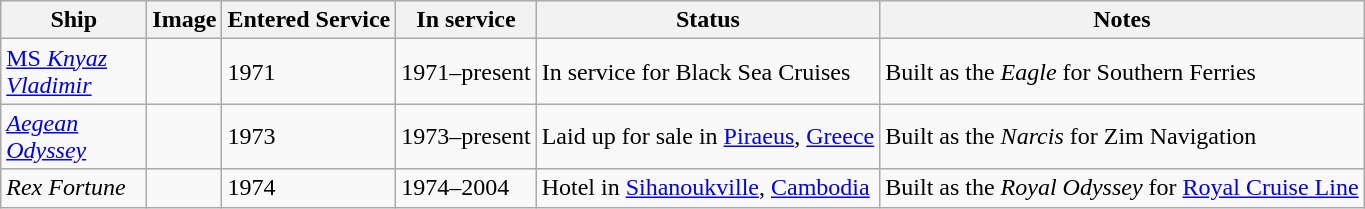<table class="wikitable sortable">
<tr>
<th width="90px">Ship</th>
<th class="unsortable">Image</th>
<th>Entered Service</th>
<th>In service</th>
<th>Status</th>
<th class="unsortable">Notes</th>
</tr>
<tr>
<td><a href='#'>MS <em>Knyaz Vladimir</em></a></td>
<td></td>
<td>1971</td>
<td>1971–present</td>
<td>In service for Black Sea Cruises</td>
<td>Built as the <em>Eagle</em> for Southern Ferries</td>
</tr>
<tr>
<td><em><a href='#'>Aegean Odyssey</a></em></td>
<td></td>
<td>1973</td>
<td>1973–present</td>
<td>Laid up for sale in <a href='#'>Piraeus</a>, <a href='#'>Greece</a></td>
<td>Built as the <em>Narcis</em> for Zim Navigation</td>
</tr>
<tr>
<td><em>Rex Fortune</em></td>
<td></td>
<td>1974</td>
<td>1974–2004</td>
<td>Hotel in <a href='#'>Sihanoukville</a>, <a href='#'>Cambodia</a></td>
<td>Built as the <em>Royal Odyssey</em> for <a href='#'>Royal Cruise Line</a></td>
</tr>
</table>
